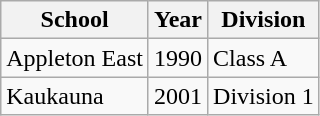<table class="wikitable">
<tr>
<th>School</th>
<th>Year</th>
<th>Division</th>
</tr>
<tr>
<td>Appleton East</td>
<td>1990</td>
<td>Class A</td>
</tr>
<tr>
<td>Kaukauna</td>
<td>2001</td>
<td>Division 1</td>
</tr>
</table>
